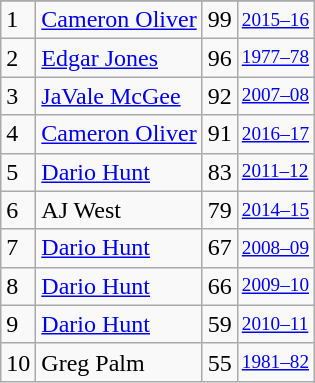<table class="wikitable">
<tr>
</tr>
<tr>
<td>1</td>
<td><a href='#'>Cameron Oliver</a></td>
<td>99</td>
<td style="font-size:80%;"><a href='#'>2015–16</a></td>
</tr>
<tr>
<td>2</td>
<td><a href='#'>Edgar Jones</a></td>
<td>96</td>
<td style="font-size:80%;"><a href='#'>1977–78</a></td>
</tr>
<tr>
<td>3</td>
<td><a href='#'>JaVale McGee</a></td>
<td>92</td>
<td style="font-size:80%;"><a href='#'>2007–08</a></td>
</tr>
<tr>
<td>4</td>
<td><a href='#'>Cameron Oliver</a></td>
<td>91</td>
<td style="font-size:80%;"><a href='#'>2016–17</a></td>
</tr>
<tr>
<td>5</td>
<td><a href='#'>Dario Hunt</a></td>
<td>83</td>
<td style="font-size:80%;"><a href='#'>2011–12</a></td>
</tr>
<tr>
<td>6</td>
<td>AJ West</td>
<td>79</td>
<td style="font-size:80%;"><a href='#'>2014–15</a></td>
</tr>
<tr>
<td>7</td>
<td><a href='#'>Dario Hunt</a></td>
<td>67</td>
<td style="font-size:80%;"><a href='#'>2008–09</a></td>
</tr>
<tr>
<td>8</td>
<td><a href='#'>Dario Hunt</a></td>
<td>66</td>
<td style="font-size:80%;"><a href='#'>2009–10</a></td>
</tr>
<tr>
<td>9</td>
<td><a href='#'>Dario Hunt</a></td>
<td>59</td>
<td style="font-size:80%;"><a href='#'>2010–11</a></td>
</tr>
<tr>
<td>10</td>
<td>Greg Palm</td>
<td>55</td>
<td style="font-size:80%;"><a href='#'>1981–82</a></td>
</tr>
</table>
